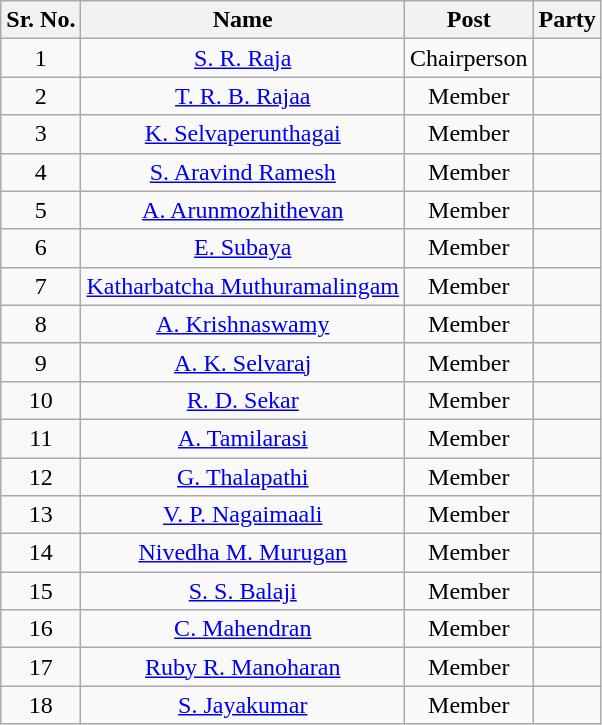<table class="wikitable sortable">
<tr>
<th>Sr. No.</th>
<th>Name</th>
<th>Post</th>
<th colspan="2">Party</th>
</tr>
<tr align="center">
<td>1</td>
<td><a href='#'>S. R. Raja</a></td>
<td>Chairperson</td>
<td></td>
</tr>
<tr align="center">
<td>2</td>
<td><a href='#'>T. R. B. Rajaa</a></td>
<td>Member</td>
<td></td>
</tr>
<tr align="center">
<td>3</td>
<td><a href='#'>K. Selvaperunthagai</a></td>
<td>Member</td>
<td></td>
</tr>
<tr align="center">
<td>4</td>
<td><a href='#'>S. Aravind Ramesh</a></td>
<td>Member</td>
<td></td>
</tr>
<tr align="center">
<td>5</td>
<td><a href='#'>A. Arunmozhithevan</a></td>
<td>Member</td>
<td></td>
</tr>
<tr align="center">
<td>6</td>
<td><a href='#'>E. Subaya</a></td>
<td>Member</td>
<td></td>
</tr>
<tr align="center">
<td>7</td>
<td><a href='#'>Katharbatcha Muthuramalingam</a></td>
<td>Member</td>
<td></td>
</tr>
<tr align="center">
<td>8</td>
<td><a href='#'>A. Krishnaswamy</a></td>
<td>Member</td>
<td></td>
</tr>
<tr align="center">
<td>9</td>
<td><a href='#'>A. K. Selvaraj</a></td>
<td>Member</td>
<td></td>
</tr>
<tr align="center">
<td>10</td>
<td><a href='#'>R. D. Sekar</a></td>
<td>Member</td>
<td></td>
</tr>
<tr align="center">
<td>11</td>
<td><a href='#'>A. Tamilarasi</a></td>
<td>Member</td>
<td></td>
</tr>
<tr align="center">
<td>12</td>
<td><a href='#'>G. Thalapathi</a></td>
<td>Member</td>
<td></td>
</tr>
<tr align="center">
<td>13</td>
<td><a href='#'>V. P. Nagaimaali</a></td>
<td>Member</td>
<td></td>
</tr>
<tr align="center">
<td>14</td>
<td><a href='#'>Nivedha M. Murugan</a></td>
<td>Member</td>
<td></td>
</tr>
<tr align="center">
<td>15</td>
<td><a href='#'>S. S. Balaji</a></td>
<td>Member</td>
<td></td>
</tr>
<tr align="center">
<td>16</td>
<td><a href='#'>C. Mahendran</a></td>
<td>Member</td>
<td></td>
</tr>
<tr align="center">
<td>17</td>
<td><a href='#'>Ruby R. Manoharan</a></td>
<td>Member</td>
<td></td>
</tr>
<tr align="center">
<td>18</td>
<td><a href='#'>S. Jayakumar</a></td>
<td>Member</td>
<td></td>
</tr>
</table>
